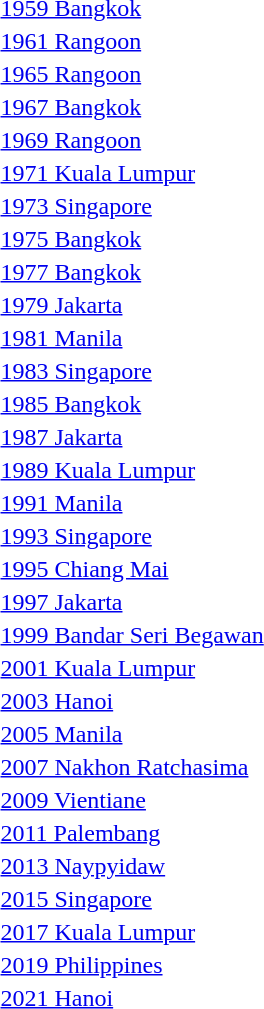<table>
<tr>
<td><a href='#'>1959 Bangkok</a></td>
<td></td>
<td></td>
<td></td>
</tr>
<tr>
<td><a href='#'>1961 Rangoon</a></td>
<td></td>
<td></td>
<td></td>
</tr>
<tr>
<td><a href='#'>1965 Rangoon</a></td>
<td></td>
<td></td>
<td></td>
</tr>
<tr>
<td><a href='#'>1967 Bangkok</a></td>
<td></td>
<td></td>
<td></td>
</tr>
<tr>
<td><a href='#'>1969 Rangoon</a></td>
<td></td>
<td></td>
<td></td>
</tr>
<tr>
<td><a href='#'>1971 Kuala Lumpur</a></td>
<td></td>
<td></td>
<td></td>
</tr>
<tr>
<td><a href='#'>1973 Singapore</a></td>
<td></td>
<td></td>
<td></td>
</tr>
<tr>
<td><a href='#'>1975 Bangkok</a></td>
<td></td>
<td></td>
<td></td>
</tr>
<tr>
<td><a href='#'>1977 Bangkok</a></td>
<td></td>
<td></td>
<td></td>
</tr>
<tr>
<td><a href='#'>1979 Jakarta</a></td>
<td></td>
<td></td>
<td></td>
</tr>
<tr>
<td><a href='#'>1981 Manila</a></td>
<td></td>
<td></td>
<td></td>
</tr>
<tr>
<td><a href='#'>1983 Singapore</a></td>
<td></td>
<td></td>
<td></td>
</tr>
<tr>
<td><a href='#'>1985 Bangkok</a></td>
<td></td>
<td></td>
<td></td>
</tr>
<tr>
<td><a href='#'>1987 Jakarta</a></td>
<td></td>
<td></td>
<td></td>
</tr>
<tr>
<td><a href='#'>1989 Kuala Lumpur</a></td>
<td></td>
<td></td>
<td></td>
</tr>
<tr>
<td><a href='#'>1991 Manila</a></td>
<td></td>
<td></td>
<td></td>
</tr>
<tr>
<td><a href='#'>1993 Singapore</a></td>
<td></td>
<td></td>
<td></td>
</tr>
<tr>
<td><a href='#'>1995 Chiang Mai</a></td>
<td></td>
<td></td>
<td></td>
</tr>
<tr>
<td><a href='#'>1997 Jakarta</a></td>
<td></td>
<td></td>
<td></td>
</tr>
<tr>
<td><a href='#'>1999 Bandar Seri Begawan</a></td>
<td></td>
<td></td>
<td></td>
</tr>
<tr>
<td><a href='#'>2001 Kuala Lumpur</a></td>
<td></td>
<td></td>
<td></td>
</tr>
<tr>
<td><a href='#'>2003 Hanoi</a></td>
<td></td>
<td></td>
<td></td>
</tr>
<tr>
<td><a href='#'>2005 Manila</a></td>
<td></td>
<td></td>
<td></td>
</tr>
<tr>
<td><a href='#'>2007 Nakhon Ratchasima</a></td>
<td></td>
<td></td>
<td></td>
</tr>
<tr>
<td><a href='#'>2009 Vientiane</a></td>
<td></td>
<td></td>
<td></td>
</tr>
<tr>
<td><a href='#'>2011 Palembang</a></td>
<td></td>
<td></td>
<td></td>
</tr>
<tr>
<td><a href='#'>2013 Naypyidaw</a></td>
<td></td>
<td></td>
<td></td>
</tr>
<tr>
<td><a href='#'>2015 Singapore</a></td>
<td></td>
<td></td>
<td></td>
</tr>
<tr>
<td><a href='#'>2017 Kuala Lumpur</a></td>
<td></td>
<td></td>
<td></td>
</tr>
<tr>
<td><a href='#'>2019 Philippines</a></td>
<td></td>
<td></td>
<td></td>
</tr>
<tr>
<td><a href='#'>2021 Hanoi</a></td>
<td></td>
<td></td>
<td></td>
</tr>
<tr>
</tr>
</table>
